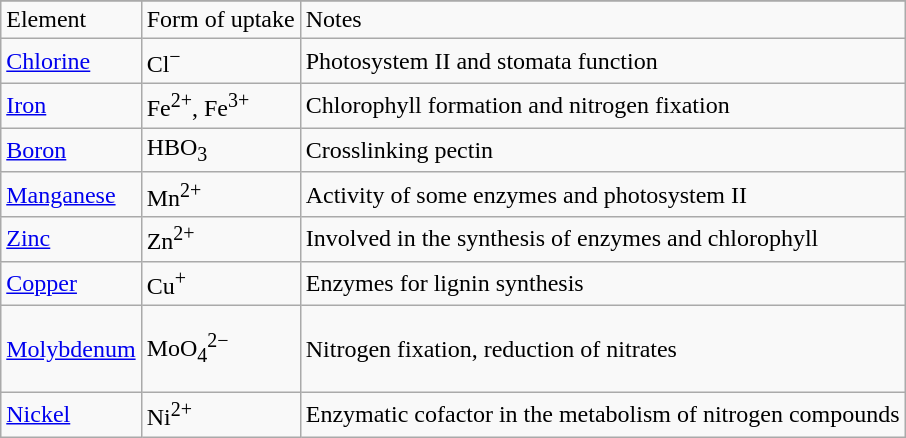<table class="wikitable">
<tr>
</tr>
<tr>
<td>Element</td>
<td>Form of uptake</td>
<td>Notes</td>
</tr>
<tr>
<td><a href='#'>Chlorine</a></td>
<td>Cl<sup>−</sup></td>
<td>Photosystem II and stomata function</td>
</tr>
<tr>
<td><a href='#'>Iron</a></td>
<td>Fe<sup>2+</sup>, Fe<sup>3+</sup></td>
<td>Chlorophyll formation and nitrogen fixation</td>
</tr>
<tr>
<td><a href='#'>Boron</a></td>
<td>HBO<sub>3</sub></td>
<td>Crosslinking pectin</td>
</tr>
<tr>
<td><a href='#'>Manganese</a></td>
<td>Mn<sup>2+</sup></td>
<td>Activity of some enzymes and photosystem II</td>
</tr>
<tr>
<td><a href='#'>Zinc</a></td>
<td>Zn<sup>2+</sup></td>
<td>Involved in the synthesis of enzymes and chlorophyll</td>
</tr>
<tr>
<td><a href='#'>Copper</a></td>
<td>Cu<sup>+</sup></td>
<td>Enzymes for lignin synthesis</td>
</tr>
<tr>
<td style="height:50px;"><a href='#'>Molybdenum</a></td>
<td>MoO<sub>4</sub><sup>2−</sup></td>
<td>Nitrogen fixation, reduction of nitrates</td>
</tr>
<tr>
<td><a href='#'>Nickel</a></td>
<td>Ni<sup>2+</sup></td>
<td>Enzymatic cofactor in the metabolism of nitrogen compounds</td>
</tr>
</table>
